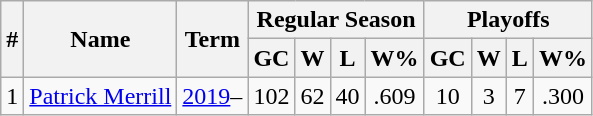<table class="wikitable" style="text-align:center">
<tr>
<th rowspan="2">#</th>
<th rowspan="2">Name</th>
<th rowspan="2">Term</th>
<th colspan="4">Regular Season</th>
<th colspan="4">Playoffs</th>
</tr>
<tr>
<th>GC</th>
<th>W</th>
<th>L</th>
<th>W%</th>
<th>GC</th>
<th>W</th>
<th>L</th>
<th>W%</th>
</tr>
<tr>
<td>1</td>
<td align=left><a href='#'>Patrick Merrill</a></td>
<td><a href='#'>2019</a>–</td>
<td>102</td>
<td>62</td>
<td>40</td>
<td>.609</td>
<td>10</td>
<td>3</td>
<td>7</td>
<td>.300</td>
</tr>
</table>
